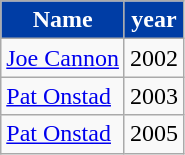<table class="wikitable">
<tr>
<th style="background:#003DA5; color:#fff;" scope="col">Name</th>
<th style="background:#003DA5; color:#fff;" scope="col">year</th>
</tr>
<tr>
<td><a href='#'>Joe Cannon</a></td>
<td>2002</td>
</tr>
<tr>
<td><a href='#'>Pat Onstad</a></td>
<td>2003</td>
</tr>
<tr>
<td><a href='#'>Pat Onstad</a></td>
<td>2005</td>
</tr>
</table>
